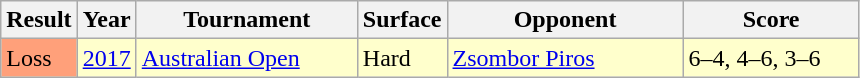<table class="sortable wikitable">
<tr>
<th style="width:40px;">Result</th>
<th style="width:30px;">Year</th>
<th style="width:140px;">Tournament</th>
<th style="width:50px;">Surface</th>
<th style="width:150px;">Opponent</th>
<th style="width:110px;" class="unsortable">Score</th>
</tr>
<tr style="background:#ffffcc;">
<td style="background:#ffa07a;">Loss</td>
<td><a href='#'>2017</a></td>
<td><a href='#'>Australian Open</a></td>
<td>Hard</td>
<td> <a href='#'>Zsombor Piros</a></td>
<td>6–4, 4–6, 3–6</td>
</tr>
</table>
